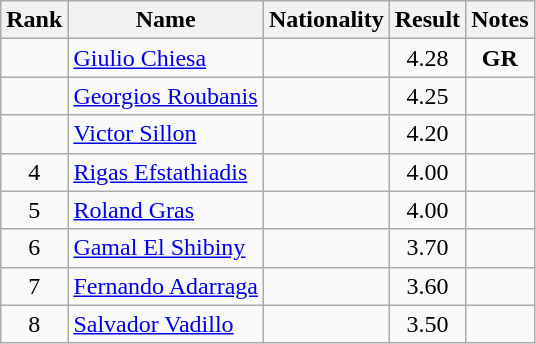<table class="wikitable sortable" style="text-align:center">
<tr>
<th>Rank</th>
<th>Name</th>
<th>Nationality</th>
<th>Result</th>
<th>Notes</th>
</tr>
<tr>
<td></td>
<td align=left><a href='#'>Giulio Chiesa</a></td>
<td align=left></td>
<td>4.28</td>
<td><strong>GR</strong></td>
</tr>
<tr>
<td></td>
<td align=left><a href='#'>Georgios Roubanis</a></td>
<td align=left></td>
<td>4.25</td>
<td></td>
</tr>
<tr>
<td></td>
<td align=left><a href='#'>Victor Sillon</a></td>
<td align=left></td>
<td>4.20</td>
<td></td>
</tr>
<tr>
<td>4</td>
<td align=left><a href='#'>Rigas Efstathiadis</a></td>
<td align=left></td>
<td>4.00</td>
<td></td>
</tr>
<tr>
<td>5</td>
<td align=left><a href='#'>Roland Gras</a></td>
<td align=left></td>
<td>4.00</td>
<td></td>
</tr>
<tr>
<td>6</td>
<td align=left><a href='#'>Gamal El Shibiny</a></td>
<td align=left></td>
<td>3.70</td>
<td></td>
</tr>
<tr>
<td>7</td>
<td align=left><a href='#'>Fernando Adarraga</a></td>
<td align=left></td>
<td>3.60</td>
<td></td>
</tr>
<tr>
<td>8</td>
<td align=left><a href='#'>Salvador Vadillo</a></td>
<td align=left></td>
<td>3.50</td>
<td></td>
</tr>
</table>
